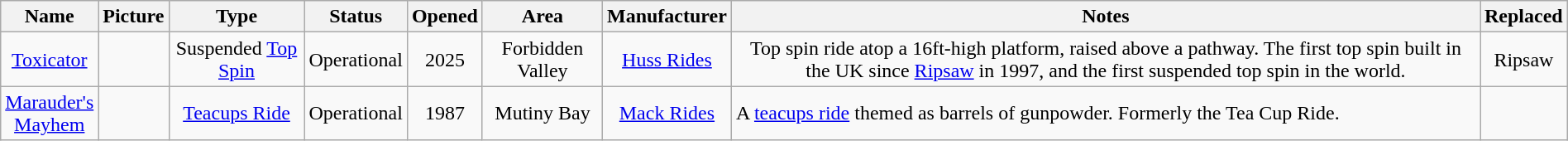<table class="sortable wikitable" style="width: 100%; text-align:center;">
<tr>
<th>Name</th>
<th>Picture</th>
<th>Type</th>
<th>Status</th>
<th>Opened</th>
<th>Area</th>
<th>Manufacturer</th>
<th class="unsortable" !>Notes</th>
<th>Replaced</th>
</tr>
<tr>
<td><a href='#'>Toxicator</a></td>
<td></td>
<td>Suspended <a href='#'>Top Spin</a></td>
<td>Operational</td>
<td>2025</td>
<td>Forbidden Valley</td>
<td><a href='#'>Huss Rides</a></td>
<td>Top spin ride atop a 16ft-high platform, raised above a pathway. The first top spin built in the UK since <a href='#'>Ripsaw</a> in 1997, and the first suspended top spin in the world.</td>
<td>Ripsaw</td>
</tr>
<tr>
<td><a href='#'>Marauder's<br>Mayhem</a></td>
<td></td>
<td align=center><a href='#'>Teacups Ride</a></td>
<td>Operational</td>
<td>1987</td>
<td align=center>Mutiny Bay</td>
<td align=center><a href='#'>Mack Rides</a></td>
<td style="text-align:left">A <a href='#'>teacups ride</a> themed as barrels of gunpowder. Formerly the Tea Cup Ride.</td>
<td></td>
</tr>
</table>
